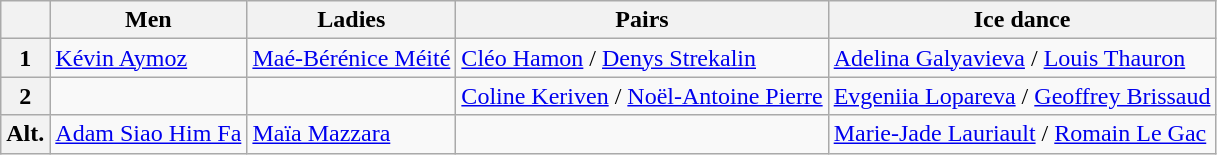<table class="wikitable">
<tr>
<th></th>
<th>Men</th>
<th>Ladies</th>
<th>Pairs</th>
<th>Ice dance</th>
</tr>
<tr>
<th>1</th>
<td><a href='#'>Kévin Aymoz</a></td>
<td><a href='#'>Maé-Bérénice Méité</a></td>
<td><a href='#'>Cléo Hamon</a> / <a href='#'>Denys Strekalin</a></td>
<td><a href='#'>Adelina Galyavieva</a> / <a href='#'>Louis Thauron</a></td>
</tr>
<tr>
<th>2</th>
<td></td>
<td></td>
<td><a href='#'>Coline Keriven</a> / <a href='#'>Noël-Antoine Pierre</a></td>
<td><a href='#'>Evgeniia Lopareva</a> / <a href='#'>Geoffrey Brissaud</a></td>
</tr>
<tr>
<th>Alt.</th>
<td><a href='#'>Adam Siao Him Fa</a></td>
<td><a href='#'>Maïa Mazzara</a></td>
<td></td>
<td><a href='#'>Marie-Jade Lauriault</a> / <a href='#'>Romain Le Gac</a></td>
</tr>
</table>
